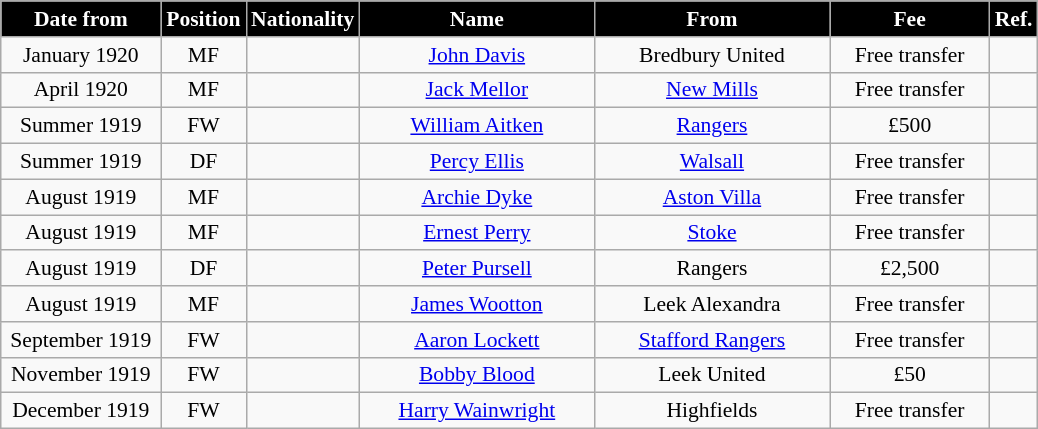<table class="wikitable" style="text-align:center; font-size:90%; ">
<tr>
<th style="background:#000000; color:white; width:100px;">Date from</th>
<th style="background:#000000; color:white; width:50px;">Position</th>
<th style="background:#000000; color:white; width:50px;">Nationality</th>
<th style="background:#000000; color:white; width:150px;">Name</th>
<th style="background:#000000; color:white; width:150px;">From</th>
<th style="background:#000000; color:white; width:100px;">Fee</th>
<th style="background:#000000; color:white; width:25px;">Ref.</th>
</tr>
<tr>
<td>January 1920</td>
<td>MF</td>
<td></td>
<td><a href='#'>John Davis</a></td>
<td>Bredbury United</td>
<td>Free transfer</td>
<td></td>
</tr>
<tr>
<td>April 1920</td>
<td>MF</td>
<td></td>
<td><a href='#'>Jack Mellor</a></td>
<td><a href='#'>New Mills</a></td>
<td>Free transfer</td>
<td></td>
</tr>
<tr>
<td>Summer 1919</td>
<td>FW</td>
<td></td>
<td><a href='#'>William Aitken</a></td>
<td> <a href='#'>Rangers</a></td>
<td>£500</td>
<td></td>
</tr>
<tr>
<td>Summer 1919</td>
<td>DF</td>
<td></td>
<td><a href='#'>Percy Ellis</a></td>
<td><a href='#'>Walsall</a></td>
<td>Free transfer</td>
<td></td>
</tr>
<tr>
<td>August 1919</td>
<td>MF</td>
<td></td>
<td><a href='#'>Archie Dyke</a></td>
<td><a href='#'>Aston Villa</a></td>
<td>Free transfer</td>
<td></td>
</tr>
<tr>
<td>August 1919</td>
<td>MF</td>
<td></td>
<td><a href='#'>Ernest Perry</a></td>
<td><a href='#'>Stoke</a></td>
<td>Free transfer</td>
<td></td>
</tr>
<tr>
<td>August 1919</td>
<td>DF</td>
<td></td>
<td><a href='#'>Peter Pursell</a></td>
<td> Rangers</td>
<td>£2,500</td>
<td></td>
</tr>
<tr>
<td>August 1919</td>
<td>MF</td>
<td></td>
<td><a href='#'>James Wootton</a></td>
<td>Leek Alexandra</td>
<td>Free transfer</td>
<td></td>
</tr>
<tr>
<td>September 1919</td>
<td>FW</td>
<td></td>
<td><a href='#'>Aaron Lockett</a></td>
<td><a href='#'>Stafford Rangers</a></td>
<td>Free transfer</td>
<td></td>
</tr>
<tr>
<td>November 1919</td>
<td>FW</td>
<td></td>
<td><a href='#'>Bobby Blood</a></td>
<td>Leek United</td>
<td>£50</td>
<td></td>
</tr>
<tr>
<td>December 1919</td>
<td>FW</td>
<td></td>
<td><a href='#'>Harry Wainwright</a></td>
<td>Highfields</td>
<td>Free transfer</td>
<td></td>
</tr>
</table>
